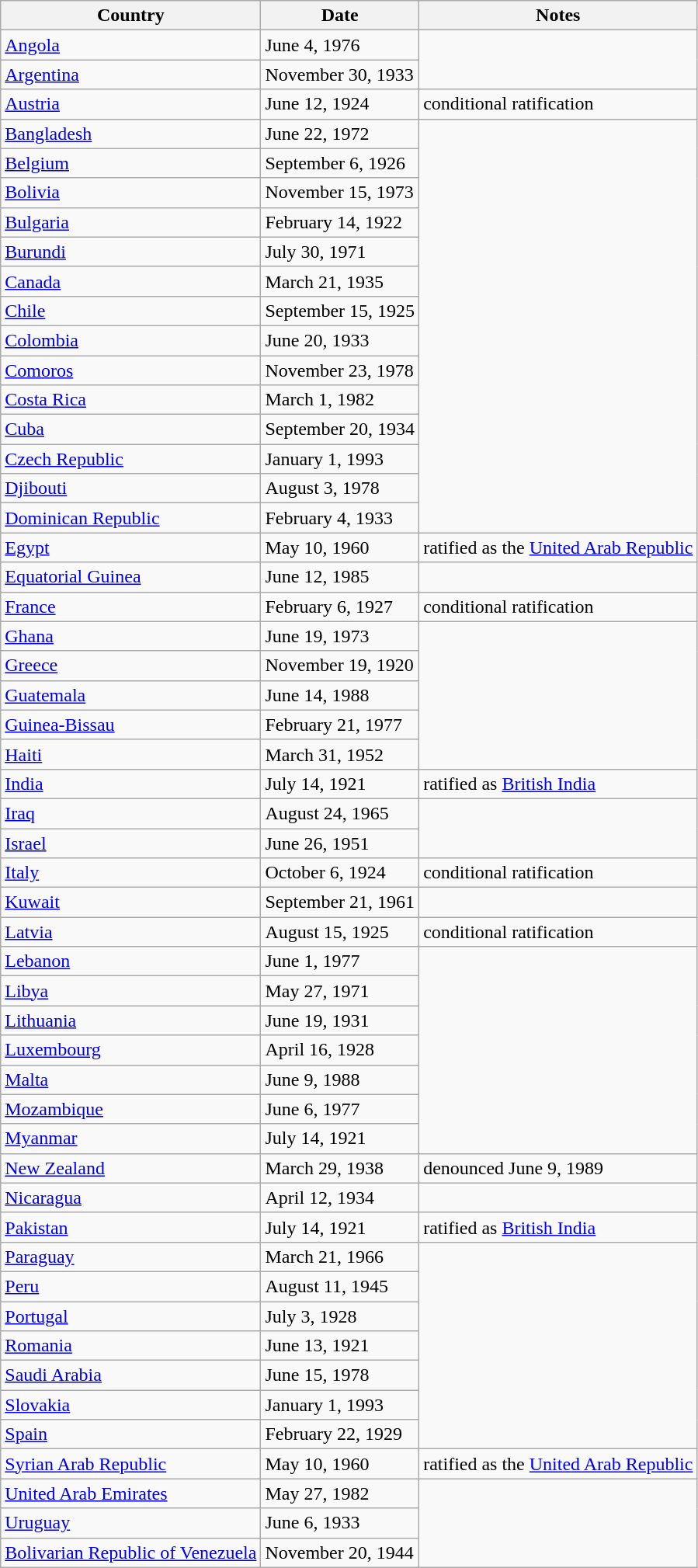<table class="wikitable sortable">
<tr>
<th>Country</th>
<th>Date</th>
<th>Notes</th>
</tr>
<tr>
<td><a href='#'>Angola</a></td>
<td>June 4, 1976</td>
</tr>
<tr>
<td><a href='#'>Argentina</a></td>
<td>November 30, 1933</td>
</tr>
<tr>
<td><a href='#'>Austria</a></td>
<td>June 12, 1924</td>
<td>conditional ratification</td>
</tr>
<tr>
<td><a href='#'>Bangladesh</a></td>
<td>June 22, 1972</td>
</tr>
<tr>
<td><a href='#'>Belgium</a></td>
<td>September 6, 1926</td>
</tr>
<tr>
<td><a href='#'>Bolivia</a></td>
<td>November 15, 1973</td>
</tr>
<tr>
<td><a href='#'>Bulgaria</a></td>
<td>February 14, 1922</td>
</tr>
<tr>
<td><a href='#'>Burundi</a></td>
<td>July 30, 1971</td>
</tr>
<tr>
<td><a href='#'>Canada</a></td>
<td>March 21, 1935</td>
</tr>
<tr>
<td><a href='#'>Chile</a></td>
<td>September 15, 1925</td>
</tr>
<tr>
<td><a href='#'>Colombia</a></td>
<td>June 20, 1933</td>
</tr>
<tr>
<td><a href='#'>Comoros</a></td>
<td>November 23, 1978</td>
</tr>
<tr>
<td><a href='#'>Costa Rica</a></td>
<td>March 1, 1982</td>
</tr>
<tr>
<td><a href='#'>Cuba</a></td>
<td>September 20, 1934</td>
</tr>
<tr>
<td><a href='#'>Czech Republic</a></td>
<td>January 1, 1993</td>
</tr>
<tr>
<td><a href='#'>Djibouti</a></td>
<td>August 3, 1978</td>
</tr>
<tr>
<td><a href='#'>Dominican Republic</a></td>
<td>February 4, 1933</td>
</tr>
<tr>
<td><a href='#'>Egypt</a></td>
<td>May 10, 1960</td>
<td>ratified as the <a href='#'>United Arab Republic</a></td>
</tr>
<tr>
<td><a href='#'>Equatorial Guinea</a></td>
<td>June 12, 1985</td>
</tr>
<tr>
<td><a href='#'>France</a></td>
<td>February 6, 1927</td>
<td>conditional ratification</td>
</tr>
<tr>
<td><a href='#'>Ghana</a></td>
<td>June 19, 1973</td>
</tr>
<tr>
<td><a href='#'>Greece</a></td>
<td>November 19, 1920</td>
</tr>
<tr>
<td><a href='#'>Guatemala</a></td>
<td>June 14, 1988</td>
</tr>
<tr>
<td><a href='#'>Guinea-Bissau</a></td>
<td>February 21, 1977</td>
</tr>
<tr>
<td><a href='#'>Haiti</a></td>
<td>March 31, 1952</td>
</tr>
<tr>
<td><a href='#'>India</a></td>
<td>July 14, 1921</td>
<td>ratified as <a href='#'>British India</a></td>
</tr>
<tr>
<td><a href='#'>Iraq</a></td>
<td>August 24, 1965</td>
</tr>
<tr>
<td><a href='#'>Israel</a></td>
<td>June 26, 1951</td>
</tr>
<tr>
<td><a href='#'>Italy</a></td>
<td>October 6, 1924</td>
<td>conditional ratification</td>
</tr>
<tr>
<td><a href='#'>Kuwait</a></td>
<td>September 21, 1961</td>
</tr>
<tr>
<td><a href='#'>Latvia</a></td>
<td>August 15, 1925</td>
<td>conditional ratification</td>
</tr>
<tr>
<td><a href='#'>Lebanon</a></td>
<td>June 1, 1977</td>
</tr>
<tr>
<td><a href='#'>Libya</a></td>
<td>May 27, 1971</td>
</tr>
<tr>
<td><a href='#'>Lithuania</a></td>
<td>June 19, 1931</td>
</tr>
<tr>
<td><a href='#'>Luxembourg</a></td>
<td>April 16, 1928</td>
</tr>
<tr>
<td><a href='#'>Malta</a></td>
<td>June 9, 1988</td>
</tr>
<tr>
<td><a href='#'>Mozambique</a></td>
<td>June 6, 1977</td>
</tr>
<tr>
<td><a href='#'>Myanmar</a></td>
<td>July 14, 1921</td>
</tr>
<tr>
<td><a href='#'>New Zealand</a></td>
<td>March 29, 1938</td>
<td>denounced June 9, 1989</td>
</tr>
<tr>
<td><a href='#'>Nicaragua</a></td>
<td>April 12, 1934</td>
</tr>
<tr>
<td><a href='#'>Pakistan</a></td>
<td>July 14, 1921</td>
<td>ratified as <a href='#'>British India</a></td>
</tr>
<tr>
<td><a href='#'>Paraguay</a></td>
<td>March 21, 1966</td>
</tr>
<tr>
<td><a href='#'>Peru</a></td>
<td>August 11, 1945</td>
</tr>
<tr>
<td><a href='#'>Portugal</a></td>
<td>July 3, 1928</td>
</tr>
<tr>
<td><a href='#'>Romania</a></td>
<td>June 13, 1921</td>
</tr>
<tr>
<td><a href='#'>Saudi Arabia</a></td>
<td>June 15, 1978</td>
</tr>
<tr>
<td><a href='#'>Slovakia</a></td>
<td>January 1, 1993</td>
</tr>
<tr>
<td><a href='#'>Spain</a></td>
<td>February 22, 1929</td>
</tr>
<tr>
<td><a href='#'>Syrian Arab Republic</a></td>
<td>May 10, 1960</td>
<td>ratified as the <a href='#'>United Arab Republic</a></td>
</tr>
<tr>
<td><a href='#'>United Arab Emirates</a></td>
<td>May 27, 1982</td>
</tr>
<tr>
<td><a href='#'>Uruguay</a></td>
<td>June 6, 1933</td>
</tr>
<tr>
<td><a href='#'>Bolivarian Republic of Venezuela</a></td>
<td>November 20, 1944</td>
</tr>
</table>
